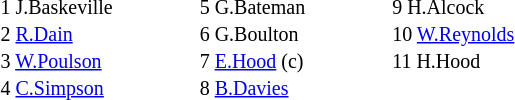<table>
<tr>
<td valign="top"><br><small>
1 J.Baskeville<br>
2 <a href='#'>R.Dain</a><br>
3 <a href='#'>W.Poulson</a><br>
4 <a href='#'>C.Simpson</a><br>
</small></td>
<td width="50"> </td>
<td valign="top"><br><small>
5 G.Bateman<br>
6 G.Boulton<br>
7 <a href='#'>E.Hood</a> (c)<br>
8 <a href='#'>B.Davies</a><br>
</small></td>
<td width="50"> </td>
<td valign="top"><br><small>
9 H.Alcock<br>
10 <a href='#'>W.Reynolds</a><br>
11 H.Hood</small></td>
</tr>
</table>
